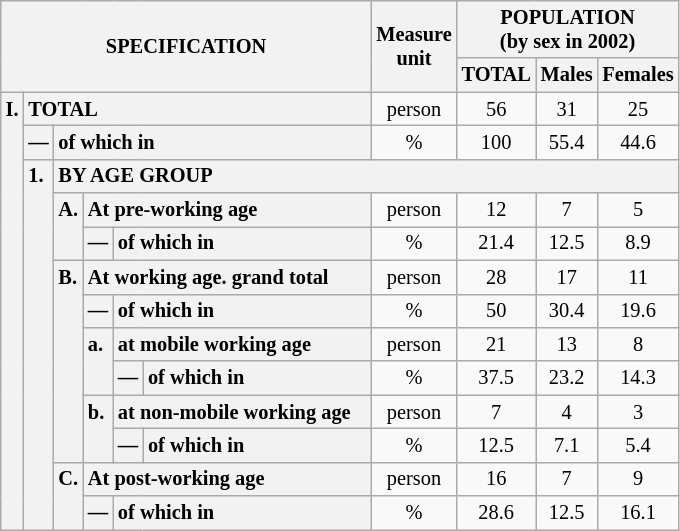<table class="wikitable" style="font-size:85%; text-align:center">
<tr>
<th rowspan="2" colspan="6">SPECIFICATION</th>
<th rowspan="2">Measure<br> unit</th>
<th colspan="3" rowspan="1">POPULATION<br> (by sex in 2002)</th>
</tr>
<tr>
<th>TOTAL</th>
<th>Males</th>
<th>Females</th>
</tr>
<tr>
<th style="text-align:left" valign="top" rowspan="13">I.</th>
<th style="text-align:left" colspan="5">TOTAL</th>
<td>person</td>
<td>56</td>
<td>31</td>
<td>25</td>
</tr>
<tr>
<th style="text-align:left" valign="top">—</th>
<th style="text-align:left" colspan="4">of which in</th>
<td>%</td>
<td>100</td>
<td>55.4</td>
<td>44.6</td>
</tr>
<tr>
<th style="text-align:left" valign="top" rowspan="11">1.</th>
<th style="text-align:left" colspan="19">BY AGE GROUP</th>
</tr>
<tr>
<th style="text-align:left" valign="top" rowspan="2">A.</th>
<th style="text-align:left" colspan="3">At pre-working age</th>
<td>person</td>
<td>12</td>
<td>7</td>
<td>5</td>
</tr>
<tr>
<th style="text-align:left" valign="top">—</th>
<th style="text-align:left" valign="top" colspan="2">of which in</th>
<td>%</td>
<td>21.4</td>
<td>12.5</td>
<td>8.9</td>
</tr>
<tr>
<th style="text-align:left" valign="top" rowspan="6">B.</th>
<th style="text-align:left" colspan="3">At working age. grand total</th>
<td>person</td>
<td>28</td>
<td>17</td>
<td>11</td>
</tr>
<tr>
<th style="text-align:left" valign="top">—</th>
<th style="text-align:left" valign="top" colspan="2">of which in</th>
<td>%</td>
<td>50</td>
<td>30.4</td>
<td>19.6</td>
</tr>
<tr>
<th style="text-align:left" valign="top" rowspan="2">a.</th>
<th style="text-align:left" colspan="2">at mobile working age</th>
<td>person</td>
<td>21</td>
<td>13</td>
<td>8</td>
</tr>
<tr>
<th style="text-align:left" valign="top">—</th>
<th style="text-align:left" valign="top" colspan="1">of which in                        </th>
<td>%</td>
<td>37.5</td>
<td>23.2</td>
<td>14.3</td>
</tr>
<tr>
<th style="text-align:left" valign="top" rowspan="2">b.</th>
<th style="text-align:left" colspan="2">at non-mobile working age</th>
<td>person</td>
<td>7</td>
<td>4</td>
<td>3</td>
</tr>
<tr>
<th style="text-align:left" valign="top">—</th>
<th style="text-align:left" valign="top" colspan="1">of which in                        </th>
<td>%</td>
<td>12.5</td>
<td>7.1</td>
<td>5.4</td>
</tr>
<tr>
<th style="text-align:left" valign="top" rowspan="2">C.</th>
<th style="text-align:left" colspan="3">At post-working age</th>
<td>person</td>
<td>16</td>
<td>7</td>
<td>9</td>
</tr>
<tr>
<th style="text-align:left" valign="top">—</th>
<th style="text-align:left" valign="top" colspan="2">of which in</th>
<td>%</td>
<td>28.6</td>
<td>12.5</td>
<td>16.1</td>
</tr>
</table>
